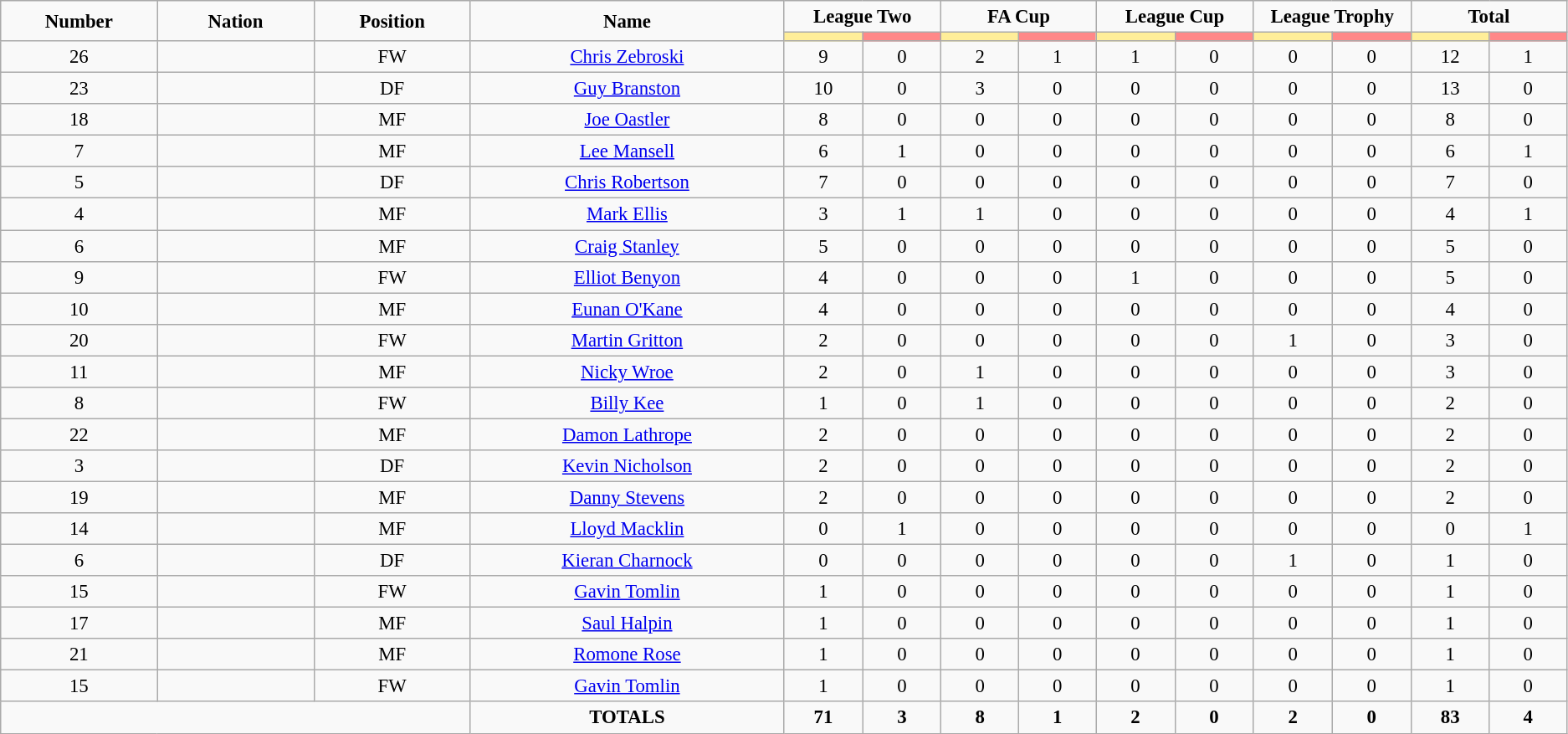<table class="wikitable" style="font-size: 95%; text-align: center;">
<tr>
<td rowspan="2" width="10%" align="center"><strong>Number</strong></td>
<td rowspan="2" width="10%" align="center"><strong>Nation</strong></td>
<td rowspan="2" width="10%" align="center"><strong>Position</strong></td>
<td rowspan="2" width="20%" align="center"><strong>Name</strong></td>
<td colspan="2" align="center"><strong>League Two</strong> </td>
<td colspan="2" align="center"><strong>FA Cup</strong></td>
<td colspan="2" align="center"><strong>League Cup</strong></td>
<td colspan="2" align="center"><strong>League Trophy</strong></td>
<td colspan="2" align="center"><strong>Total</strong></td>
</tr>
<tr>
<th width=60 style="background: #FFEE99"></th>
<th width=60 style="background: #FF8888"></th>
<th width=60 style="background: #FFEE99"></th>
<th width=60 style="background: #FF8888"></th>
<th width=60 style="background: #FFEE99"></th>
<th width=60 style="background: #FF8888"></th>
<th width=60 style="background: #FFEE99"></th>
<th width=60 style="background: #FF8888"></th>
<th width=60 style="background: #FFEE99"></th>
<th width=60 style="background: #FF8888"></th>
</tr>
<tr>
<td>26</td>
<td></td>
<td>FW</td>
<td><a href='#'>Chris Zebroski</a></td>
<td>9</td>
<td>0</td>
<td>2</td>
<td>1</td>
<td>1</td>
<td>0</td>
<td>0</td>
<td>0</td>
<td>12</td>
<td>1</td>
</tr>
<tr>
<td>23</td>
<td></td>
<td>DF</td>
<td><a href='#'>Guy Branston</a></td>
<td>10</td>
<td>0</td>
<td>3</td>
<td>0</td>
<td>0</td>
<td>0</td>
<td>0</td>
<td>0</td>
<td>13</td>
<td>0</td>
</tr>
<tr>
<td>18</td>
<td></td>
<td>MF</td>
<td><a href='#'>Joe Oastler</a></td>
<td>8</td>
<td>0</td>
<td>0</td>
<td>0</td>
<td>0</td>
<td>0</td>
<td>0</td>
<td>0</td>
<td>8</td>
<td>0</td>
</tr>
<tr>
<td>7</td>
<td></td>
<td>MF</td>
<td><a href='#'>Lee Mansell</a></td>
<td>6</td>
<td>1</td>
<td>0</td>
<td>0</td>
<td>0</td>
<td>0</td>
<td>0</td>
<td>0</td>
<td>6</td>
<td>1</td>
</tr>
<tr>
<td>5</td>
<td></td>
<td>DF</td>
<td><a href='#'>Chris Robertson</a></td>
<td>7</td>
<td>0</td>
<td>0</td>
<td>0</td>
<td>0</td>
<td>0</td>
<td>0</td>
<td>0</td>
<td>7</td>
<td>0</td>
</tr>
<tr>
<td>4</td>
<td></td>
<td>MF</td>
<td><a href='#'>Mark Ellis</a></td>
<td>3</td>
<td>1</td>
<td>1</td>
<td>0</td>
<td>0</td>
<td>0</td>
<td>0</td>
<td>0</td>
<td>4</td>
<td>1</td>
</tr>
<tr>
<td>6</td>
<td></td>
<td>MF</td>
<td><a href='#'>Craig Stanley</a></td>
<td>5</td>
<td>0</td>
<td>0</td>
<td>0</td>
<td>0</td>
<td>0</td>
<td>0</td>
<td>0</td>
<td>5</td>
<td>0</td>
</tr>
<tr>
<td>9</td>
<td></td>
<td>FW</td>
<td><a href='#'>Elliot Benyon</a></td>
<td>4</td>
<td>0</td>
<td>0</td>
<td>0</td>
<td>1</td>
<td>0</td>
<td>0</td>
<td>0</td>
<td>5</td>
<td>0</td>
</tr>
<tr>
<td>10</td>
<td></td>
<td>MF</td>
<td><a href='#'>Eunan O'Kane</a></td>
<td>4</td>
<td>0</td>
<td>0</td>
<td>0</td>
<td>0</td>
<td>0</td>
<td>0</td>
<td>0</td>
<td>4</td>
<td>0</td>
</tr>
<tr>
<td>20</td>
<td></td>
<td>FW</td>
<td><a href='#'>Martin Gritton</a></td>
<td>2</td>
<td>0</td>
<td>0</td>
<td>0</td>
<td>0</td>
<td>0</td>
<td>1</td>
<td>0</td>
<td>3</td>
<td>0</td>
</tr>
<tr>
<td>11</td>
<td></td>
<td>MF</td>
<td><a href='#'>Nicky Wroe</a></td>
<td>2</td>
<td>0</td>
<td>1</td>
<td>0</td>
<td>0</td>
<td>0</td>
<td>0</td>
<td>0</td>
<td>3</td>
<td>0</td>
</tr>
<tr>
<td>8</td>
<td></td>
<td>FW</td>
<td><a href='#'>Billy Kee</a></td>
<td>1</td>
<td>0</td>
<td>1</td>
<td>0</td>
<td>0</td>
<td>0</td>
<td>0</td>
<td>0</td>
<td>2</td>
<td>0</td>
</tr>
<tr>
<td>22</td>
<td></td>
<td>MF</td>
<td><a href='#'>Damon Lathrope</a></td>
<td>2</td>
<td>0</td>
<td>0</td>
<td>0</td>
<td>0</td>
<td>0</td>
<td>0</td>
<td>0</td>
<td>2</td>
<td>0</td>
</tr>
<tr>
<td>3</td>
<td></td>
<td>DF</td>
<td><a href='#'>Kevin Nicholson</a></td>
<td>2</td>
<td>0</td>
<td>0</td>
<td>0</td>
<td>0</td>
<td>0</td>
<td>0</td>
<td>0</td>
<td>2</td>
<td>0</td>
</tr>
<tr>
<td>19</td>
<td></td>
<td>MF</td>
<td><a href='#'>Danny Stevens</a></td>
<td>2</td>
<td>0</td>
<td>0</td>
<td>0</td>
<td>0</td>
<td>0</td>
<td>0</td>
<td>0</td>
<td>2</td>
<td>0</td>
</tr>
<tr>
<td>14</td>
<td></td>
<td>MF</td>
<td><a href='#'>Lloyd Macklin</a></td>
<td>0</td>
<td>1</td>
<td>0</td>
<td>0</td>
<td>0</td>
<td>0</td>
<td>0</td>
<td>0</td>
<td>0</td>
<td>1</td>
</tr>
<tr>
<td>6</td>
<td></td>
<td>DF</td>
<td><a href='#'>Kieran Charnock</a></td>
<td>0</td>
<td>0</td>
<td>0</td>
<td>0</td>
<td>0</td>
<td>0</td>
<td>1</td>
<td>0</td>
<td>1</td>
<td>0</td>
</tr>
<tr>
<td>15</td>
<td></td>
<td>FW</td>
<td><a href='#'>Gavin Tomlin</a></td>
<td>1</td>
<td>0</td>
<td>0</td>
<td>0</td>
<td>0</td>
<td>0</td>
<td>0</td>
<td>0</td>
<td>1</td>
<td>0</td>
</tr>
<tr>
<td>17</td>
<td></td>
<td>MF</td>
<td><a href='#'>Saul Halpin</a></td>
<td>1</td>
<td>0</td>
<td>0</td>
<td>0</td>
<td>0</td>
<td>0</td>
<td>0</td>
<td>0</td>
<td>1</td>
<td>0</td>
</tr>
<tr>
<td>21</td>
<td></td>
<td>MF</td>
<td><a href='#'>Romone Rose</a></td>
<td>1</td>
<td>0</td>
<td>0</td>
<td>0</td>
<td>0</td>
<td>0</td>
<td>0</td>
<td>0</td>
<td>1</td>
<td>0</td>
</tr>
<tr>
<td>15</td>
<td></td>
<td>FW</td>
<td><a href='#'>Gavin Tomlin</a></td>
<td>1</td>
<td>0</td>
<td>0</td>
<td>0</td>
<td>0</td>
<td>0</td>
<td>0</td>
<td>0</td>
<td>1</td>
<td>0</td>
</tr>
<tr>
<td colspan="3"></td>
<td><strong>TOTALS</strong></td>
<td><strong>71</strong></td>
<td><strong>3</strong></td>
<td><strong>8</strong></td>
<td><strong>1</strong></td>
<td><strong>2</strong></td>
<td><strong>0</strong></td>
<td><strong>2</strong></td>
<td><strong>0</strong></td>
<td><strong>83</strong></td>
<td><strong>4</strong></td>
</tr>
</table>
